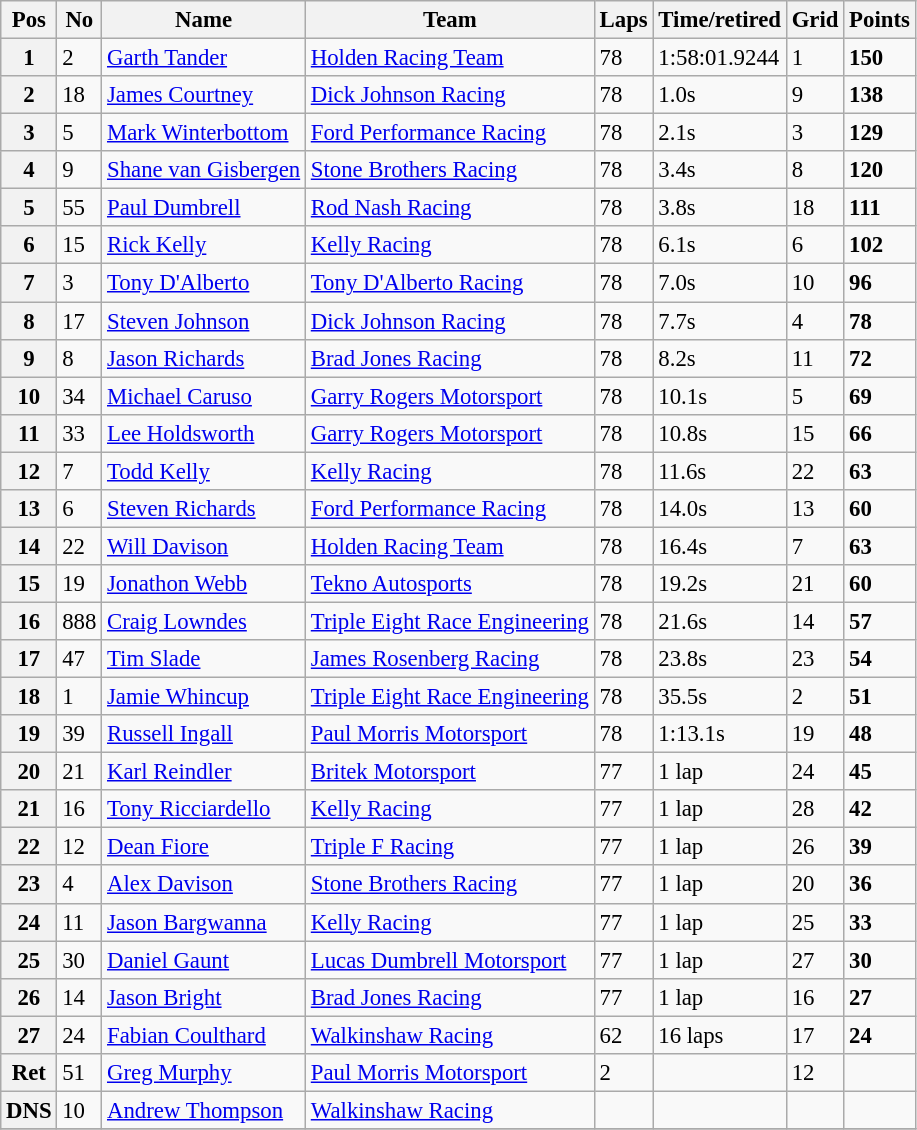<table class="wikitable" style="font-size: 95%;">
<tr>
<th>Pos</th>
<th>No</th>
<th>Name</th>
<th>Team</th>
<th>Laps</th>
<th>Time/retired</th>
<th>Grid</th>
<th>Points</th>
</tr>
<tr>
<th>1</th>
<td>2</td>
<td><a href='#'>Garth Tander</a></td>
<td><a href='#'>Holden Racing Team</a></td>
<td>78</td>
<td>1:58:01.9244</td>
<td>1</td>
<td><strong>150</strong></td>
</tr>
<tr>
<th>2</th>
<td>18</td>
<td><a href='#'>James Courtney</a></td>
<td><a href='#'>Dick Johnson Racing</a></td>
<td>78</td>
<td>1.0s</td>
<td>9</td>
<td><strong>138</strong></td>
</tr>
<tr>
<th>3</th>
<td>5</td>
<td><a href='#'>Mark Winterbottom</a></td>
<td><a href='#'>Ford Performance Racing</a></td>
<td>78</td>
<td>2.1s</td>
<td>3</td>
<td><strong>129</strong></td>
</tr>
<tr>
<th>4</th>
<td>9</td>
<td><a href='#'>Shane van Gisbergen</a></td>
<td><a href='#'>Stone Brothers Racing</a></td>
<td>78</td>
<td>3.4s</td>
<td>8</td>
<td><strong>120</strong></td>
</tr>
<tr>
<th>5</th>
<td>55</td>
<td><a href='#'>Paul Dumbrell</a></td>
<td><a href='#'>Rod Nash Racing</a></td>
<td>78</td>
<td>3.8s</td>
<td>18</td>
<td><strong>111</strong></td>
</tr>
<tr>
<th>6</th>
<td>15</td>
<td><a href='#'>Rick Kelly</a></td>
<td><a href='#'>Kelly Racing</a></td>
<td>78</td>
<td>6.1s</td>
<td>6</td>
<td><strong>102</strong></td>
</tr>
<tr>
<th>7</th>
<td>3</td>
<td><a href='#'>Tony D'Alberto</a></td>
<td><a href='#'>Tony D'Alberto Racing</a></td>
<td>78</td>
<td>7.0s</td>
<td>10</td>
<td><strong>96</strong></td>
</tr>
<tr>
<th>8</th>
<td>17</td>
<td><a href='#'>Steven Johnson</a></td>
<td><a href='#'>Dick Johnson Racing</a></td>
<td>78</td>
<td>7.7s</td>
<td>4</td>
<td><strong>78</strong></td>
</tr>
<tr>
<th>9</th>
<td>8</td>
<td><a href='#'>Jason Richards</a></td>
<td><a href='#'>Brad Jones Racing</a></td>
<td>78</td>
<td>8.2s</td>
<td>11</td>
<td><strong>72</strong></td>
</tr>
<tr>
<th>10</th>
<td>34</td>
<td><a href='#'>Michael Caruso</a></td>
<td><a href='#'>Garry Rogers Motorsport</a></td>
<td>78</td>
<td>10.1s</td>
<td>5</td>
<td><strong>69</strong></td>
</tr>
<tr>
<th>11</th>
<td>33</td>
<td><a href='#'>Lee Holdsworth</a></td>
<td><a href='#'>Garry Rogers Motorsport</a></td>
<td>78</td>
<td>10.8s</td>
<td>15</td>
<td><strong>66</strong></td>
</tr>
<tr>
<th>12</th>
<td>7</td>
<td><a href='#'>Todd Kelly</a></td>
<td><a href='#'>Kelly Racing</a></td>
<td>78</td>
<td>11.6s</td>
<td>22</td>
<td><strong>63</strong></td>
</tr>
<tr>
<th>13</th>
<td>6</td>
<td><a href='#'>Steven Richards</a></td>
<td><a href='#'>Ford Performance Racing</a></td>
<td>78</td>
<td>14.0s</td>
<td>13</td>
<td><strong>60</strong></td>
</tr>
<tr>
<th>14</th>
<td>22</td>
<td><a href='#'>Will Davison</a></td>
<td><a href='#'>Holden Racing Team</a></td>
<td>78</td>
<td>16.4s</td>
<td>7</td>
<td><strong>63</strong></td>
</tr>
<tr>
<th>15</th>
<td>19</td>
<td><a href='#'>Jonathon Webb</a></td>
<td><a href='#'>Tekno Autosports</a></td>
<td>78</td>
<td>19.2s</td>
<td>21</td>
<td><strong>60</strong></td>
</tr>
<tr>
<th>16</th>
<td>888</td>
<td><a href='#'>Craig Lowndes</a></td>
<td><a href='#'>Triple Eight Race Engineering</a></td>
<td>78</td>
<td>21.6s</td>
<td>14</td>
<td><strong>57</strong></td>
</tr>
<tr>
<th>17</th>
<td>47</td>
<td><a href='#'>Tim Slade</a></td>
<td><a href='#'>James Rosenberg Racing</a></td>
<td>78</td>
<td>23.8s</td>
<td>23</td>
<td><strong>54</strong></td>
</tr>
<tr>
<th>18</th>
<td>1</td>
<td><a href='#'>Jamie Whincup</a></td>
<td><a href='#'>Triple Eight Race Engineering</a></td>
<td>78</td>
<td>35.5s</td>
<td>2</td>
<td><strong>51</strong></td>
</tr>
<tr>
<th>19</th>
<td>39</td>
<td><a href='#'>Russell Ingall</a></td>
<td><a href='#'>Paul Morris Motorsport</a></td>
<td>78</td>
<td>1:13.1s</td>
<td>19</td>
<td><strong>48</strong></td>
</tr>
<tr>
<th>20</th>
<td>21</td>
<td><a href='#'>Karl Reindler</a></td>
<td><a href='#'>Britek Motorsport</a></td>
<td>77</td>
<td> 1 lap</td>
<td>24</td>
<td><strong>45</strong></td>
</tr>
<tr>
<th>21</th>
<td>16</td>
<td><a href='#'>Tony Ricciardello</a></td>
<td><a href='#'>Kelly Racing</a></td>
<td>77</td>
<td> 1 lap</td>
<td>28</td>
<td><strong>42</strong></td>
</tr>
<tr>
<th>22</th>
<td>12</td>
<td><a href='#'>Dean Fiore</a></td>
<td><a href='#'>Triple F Racing</a></td>
<td>77</td>
<td> 1 lap</td>
<td>26</td>
<td><strong>39</strong></td>
</tr>
<tr>
<th>23</th>
<td>4</td>
<td><a href='#'>Alex Davison</a></td>
<td><a href='#'>Stone Brothers Racing</a></td>
<td>77</td>
<td> 1 lap</td>
<td>20</td>
<td><strong>36</strong></td>
</tr>
<tr>
<th>24</th>
<td>11</td>
<td><a href='#'>Jason Bargwanna</a></td>
<td><a href='#'>Kelly Racing</a></td>
<td>77</td>
<td> 1 lap</td>
<td>25</td>
<td><strong>33</strong></td>
</tr>
<tr>
<th>25</th>
<td>30</td>
<td><a href='#'>Daniel Gaunt</a></td>
<td><a href='#'>Lucas Dumbrell Motorsport</a></td>
<td>77</td>
<td> 1 lap</td>
<td>27</td>
<td><strong>30</strong></td>
</tr>
<tr>
<th>26</th>
<td>14</td>
<td><a href='#'>Jason Bright</a></td>
<td><a href='#'>Brad Jones Racing</a></td>
<td>77</td>
<td> 1 lap</td>
<td>16</td>
<td><strong>27</strong></td>
</tr>
<tr>
<th>27</th>
<td>24</td>
<td><a href='#'>Fabian Coulthard</a></td>
<td><a href='#'>Walkinshaw Racing</a></td>
<td>62</td>
<td> 16 laps</td>
<td>17</td>
<td><strong>24</strong></td>
</tr>
<tr>
<th>Ret</th>
<td>51</td>
<td><a href='#'>Greg Murphy</a></td>
<td><a href='#'>Paul Morris Motorsport</a></td>
<td>2</td>
<td></td>
<td>12</td>
<td></td>
</tr>
<tr>
<th>DNS</th>
<td>10</td>
<td><a href='#'>Andrew Thompson</a></td>
<td><a href='#'>Walkinshaw Racing</a></td>
<td></td>
<td></td>
<td></td>
<td></td>
</tr>
<tr>
</tr>
</table>
